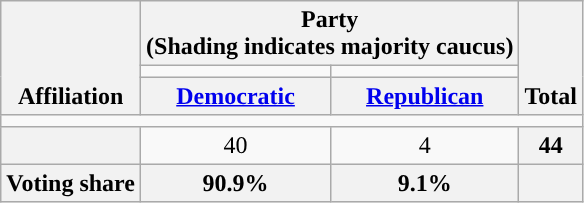<table class=wikitable style="text-align:center">
<tr style="vertical-align:bottom;">
<th rowspan=3>Affiliation</th>
<th colspan=2>Party <div>(Shading indicates majority caucus)</div></th>
<th rowspan=3>Total</th>
</tr>
<tr style="height:5px">
<td style="background-color:"></td>
<td style="background-color:"></td>
</tr>
<tr>
<th><a href='#'>Democratic</a></th>
<th><a href='#'>Republican</a></th>
</tr>
<tr>
<td colspan=5></td>
</tr>
<tr>
<th nowrap style="font-size:80%"></th>
<td>40</td>
<td>4</td>
<th>44</th>
</tr>
<tr>
<th>Voting share</th>
<th>90.9%</th>
<th>9.1%</th>
<th colspan=2></th>
</tr>
</table>
